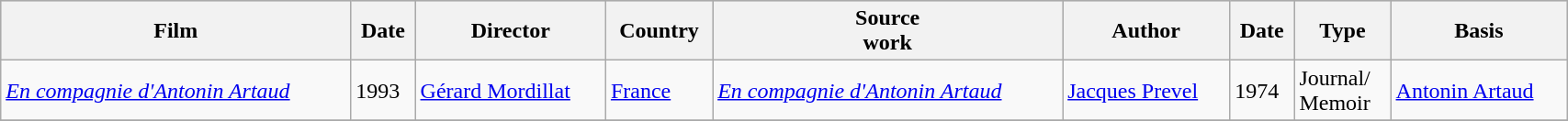<table class="wikitable" style=width:90%>
<tr bgcolor="#CCCCCC">
<th>Film</th>
<th>Date</th>
<th>Director</th>
<th>Country</th>
<th>Source<br>work</th>
<th>Author</th>
<th>Date</th>
<th>Type</th>
<th>Basis</th>
</tr>
<tr>
<td><em><a href='#'>En compagnie d'Antonin Artaud</a></em></td>
<td>1993</td>
<td><a href='#'>Gérard Mordillat</a></td>
<td><a href='#'>France</a></td>
<td><em><a href='#'>En compagnie d'Antonin Artaud</a></em></td>
<td><a href='#'>Jacques Prevel</a></td>
<td>1974</td>
<td>Journal/<br>Memoir</td>
<td><a href='#'>Antonin Artaud</a></td>
</tr>
<tr>
</tr>
</table>
